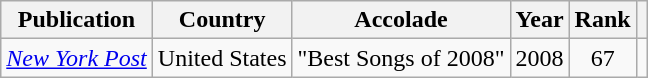<table class="wikitable plainrowheaders" style="text-align:center">
<tr>
<th>Publication</th>
<th>Country</th>
<th>Accolade</th>
<th>Year</th>
<th>Rank</th>
<th class="unsortable"></th>
</tr>
<tr>
<td><em><a href='#'>New York Post</a></em></td>
<td>United States</td>
<td>"Best Songs of 2008"</td>
<td>2008</td>
<td>67</td>
<td></td>
</tr>
</table>
